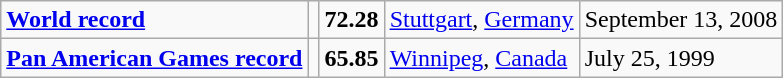<table class="wikitable">
<tr>
<td><strong><a href='#'>World record</a></strong></td>
<td></td>
<td><strong>72.28</strong></td>
<td><a href='#'>Stuttgart</a>, <a href='#'>Germany</a></td>
<td>September 13, 2008</td>
</tr>
<tr>
<td><strong><a href='#'>Pan American Games record</a></strong></td>
<td></td>
<td><strong>65.85</strong></td>
<td><a href='#'>Winnipeg</a>, <a href='#'>Canada</a></td>
<td>July 25, 1999</td>
</tr>
</table>
